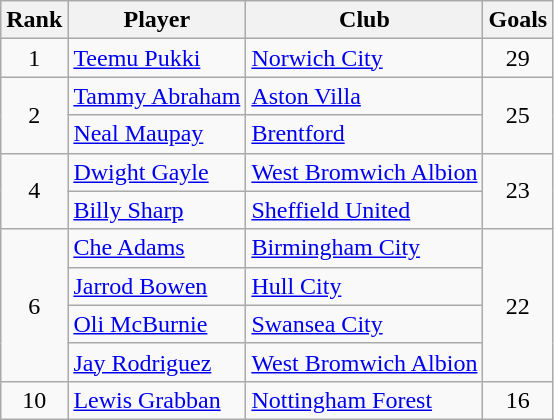<table class="wikitable" style="text-align:center">
<tr>
<th>Rank</th>
<th>Player</th>
<th>Club</th>
<th>Goals</th>
</tr>
<tr>
<td>1</td>
<td align="left"> <a href='#'>Teemu Pukki</a></td>
<td align="left"><a href='#'>Norwich City</a></td>
<td>29</td>
</tr>
<tr>
<td rowspan="2">2</td>
<td align="left"> <a href='#'>Tammy Abraham</a></td>
<td align="left"><a href='#'>Aston Villa</a></td>
<td rowspan="2">25</td>
</tr>
<tr>
<td align="left"> <a href='#'>Neal Maupay</a></td>
<td align="left"><a href='#'>Brentford</a></td>
</tr>
<tr>
<td rowspan="2">4</td>
<td align="left"> <a href='#'>Dwight Gayle</a></td>
<td align="left"><a href='#'>West Bromwich Albion</a></td>
<td rowspan="2">23</td>
</tr>
<tr>
<td align="left"> <a href='#'>Billy Sharp</a></td>
<td align="left"><a href='#'>Sheffield United</a></td>
</tr>
<tr>
<td rowspan="4">6</td>
<td align="left"> <a href='#'>Che Adams</a></td>
<td align="left"><a href='#'>Birmingham City</a></td>
<td rowspan="4">22</td>
</tr>
<tr>
<td align="left"> <a href='#'>Jarrod Bowen</a></td>
<td align="left"><a href='#'>Hull City</a></td>
</tr>
<tr>
<td align="left"> <a href='#'>Oli McBurnie</a></td>
<td align="left"><a href='#'>Swansea City</a></td>
</tr>
<tr>
<td align="left"> <a href='#'>Jay Rodriguez</a></td>
<td align="left"><a href='#'>West Bromwich Albion</a></td>
</tr>
<tr>
<td>10</td>
<td align="left"> <a href='#'>Lewis Grabban</a></td>
<td align="left"><a href='#'>Nottingham Forest</a></td>
<td>16</td>
</tr>
</table>
